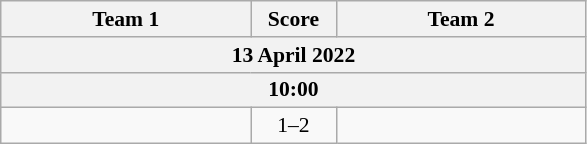<table class="wikitable" style="text-align: center; font-size:90% ">
<tr>
<th align="right" width="160">Team 1</th>
<th width="50">Score</th>
<th align="left" width="160">Team 2</th>
</tr>
<tr>
<th colspan=3>13 April 2022</th>
</tr>
<tr>
<th colspan=3>10:00</th>
</tr>
<tr>
<td align=right></td>
<td align=center>1–2</td>
<td align=left></td>
</tr>
</table>
